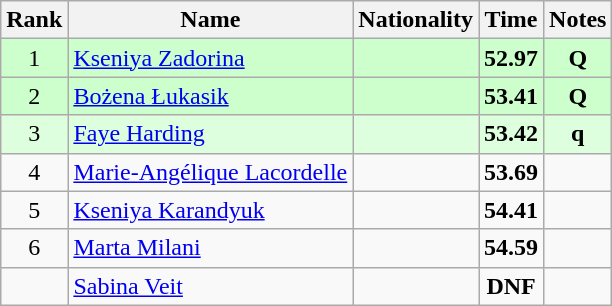<table class="wikitable sortable" style="text-align:center">
<tr>
<th>Rank</th>
<th>Name</th>
<th>Nationality</th>
<th>Time</th>
<th>Notes</th>
</tr>
<tr bgcolor=ccffcc>
<td>1</td>
<td align=left><a href='#'>Kseniya Zadorina</a></td>
<td align=left></td>
<td><strong>52.97</strong></td>
<td><strong>Q</strong></td>
</tr>
<tr bgcolor=ccffcc>
<td>2</td>
<td align=left><a href='#'>Bożena Łukasik</a></td>
<td align=left></td>
<td><strong>53.41</strong></td>
<td><strong>Q</strong></td>
</tr>
<tr bgcolor=ddffdd>
<td>3</td>
<td align=left><a href='#'>Faye Harding</a></td>
<td align=left></td>
<td><strong>53.42</strong></td>
<td><strong>q</strong></td>
</tr>
<tr>
<td>4</td>
<td align=left><a href='#'>Marie-Angélique Lacordelle</a></td>
<td align=left></td>
<td><strong>53.69</strong></td>
<td></td>
</tr>
<tr>
<td>5</td>
<td align=left><a href='#'>Kseniya Karandyuk</a></td>
<td align=left></td>
<td><strong>54.41</strong></td>
<td></td>
</tr>
<tr>
<td>6</td>
<td align=left><a href='#'>Marta Milani</a></td>
<td align=left></td>
<td><strong>54.59</strong></td>
<td></td>
</tr>
<tr>
<td></td>
<td align=left><a href='#'>Sabina Veit</a></td>
<td align=left></td>
<td><strong>DNF</strong></td>
<td></td>
</tr>
</table>
